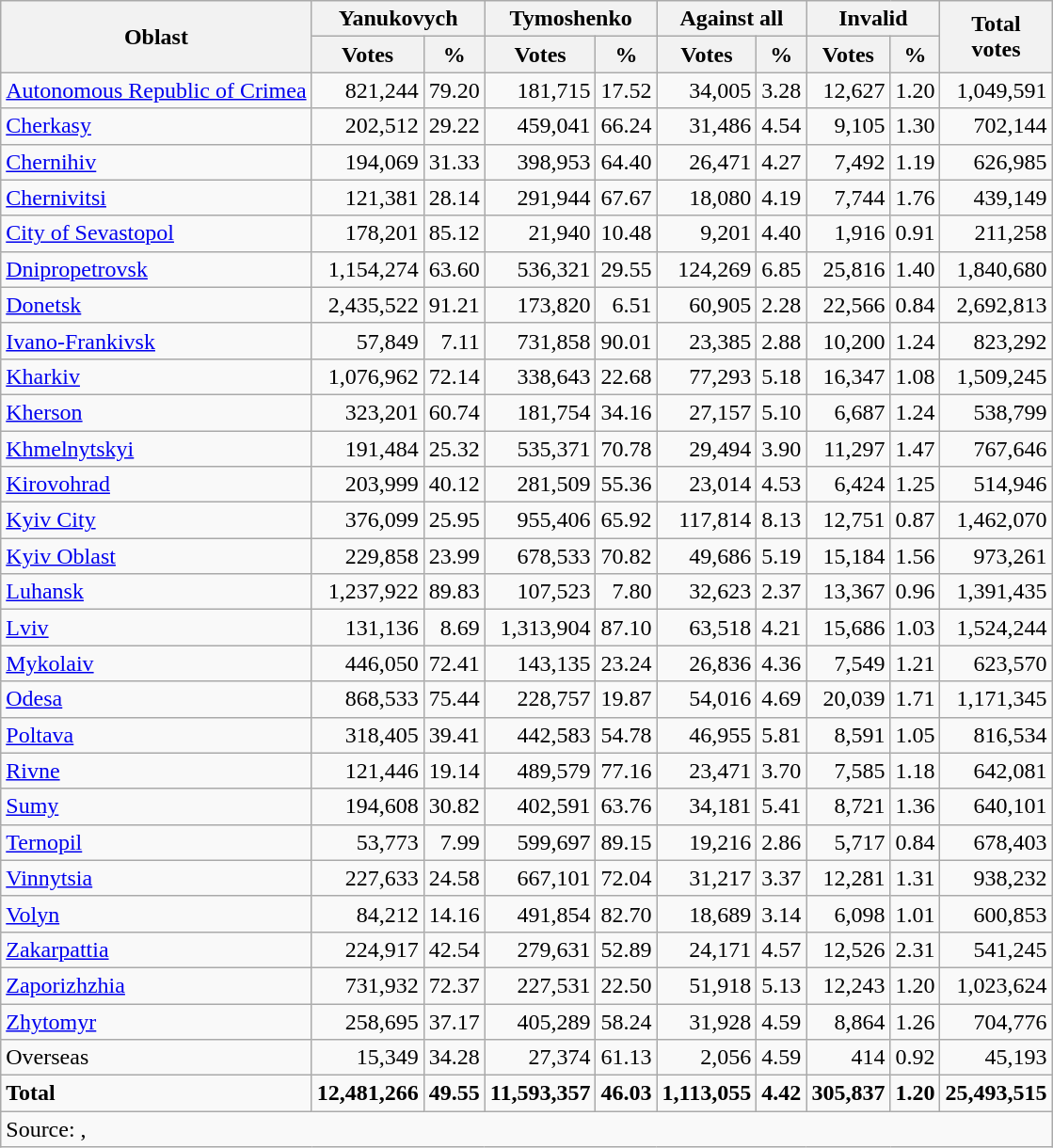<table class="wikitable sortable" style=text-align:right>
<tr>
<th rowspan=2>Oblast</th>
<th colspan=2>Yanukovych</th>
<th colspan=2>Tymoshenko</th>
<th colspan=2>Against all</th>
<th colspan=2>Invalid</th>
<th rowspan=2>Total<br>votes</th>
</tr>
<tr>
<th>Votes</th>
<th>%</th>
<th>Votes</th>
<th>%</th>
<th>Votes</th>
<th>%</th>
<th>Votes</th>
<th>%</th>
</tr>
<tr>
<td align=left><a href='#'>Autonomous Republic of Crimea</a></td>
<td>821,244</td>
<td>79.20</td>
<td>181,715</td>
<td>17.52</td>
<td>34,005</td>
<td>3.28</td>
<td>12,627</td>
<td>1.20</td>
<td>1,049,591</td>
</tr>
<tr>
<td align=left><a href='#'>Cherkasy</a></td>
<td>202,512</td>
<td>29.22</td>
<td>459,041</td>
<td>66.24</td>
<td>31,486</td>
<td>4.54</td>
<td>9,105</td>
<td>1.30</td>
<td>702,144</td>
</tr>
<tr>
<td align=left><a href='#'>Chernihiv</a></td>
<td>194,069</td>
<td>31.33</td>
<td>398,953</td>
<td>64.40</td>
<td>26,471</td>
<td>4.27</td>
<td>7,492</td>
<td>1.19</td>
<td>626,985</td>
</tr>
<tr>
<td align=left><a href='#'>Chernivitsi</a></td>
<td>121,381</td>
<td>28.14</td>
<td>291,944</td>
<td>67.67</td>
<td>18,080</td>
<td>4.19</td>
<td>7,744</td>
<td>1.76</td>
<td>439,149</td>
</tr>
<tr>
<td align=left><a href='#'>City of Sevastopol</a></td>
<td>178,201</td>
<td>85.12</td>
<td>21,940</td>
<td>10.48</td>
<td>9,201</td>
<td>4.40</td>
<td>1,916</td>
<td>0.91</td>
<td>211,258</td>
</tr>
<tr>
<td align=left><a href='#'>Dnipropetrovsk</a></td>
<td>1,154,274</td>
<td>63.60</td>
<td>536,321</td>
<td>29.55</td>
<td>124,269</td>
<td>6.85</td>
<td>25,816</td>
<td>1.40</td>
<td>1,840,680</td>
</tr>
<tr>
<td align=left><a href='#'>Donetsk</a></td>
<td>2,435,522</td>
<td>91.21</td>
<td>173,820</td>
<td>6.51</td>
<td>60,905</td>
<td>2.28</td>
<td>22,566</td>
<td>0.84</td>
<td>2,692,813</td>
</tr>
<tr>
<td align=left><a href='#'>Ivano-Frankivsk</a></td>
<td>57,849</td>
<td>7.11</td>
<td>731,858</td>
<td>90.01</td>
<td>23,385</td>
<td>2.88</td>
<td>10,200</td>
<td>1.24</td>
<td>823,292</td>
</tr>
<tr>
<td align=left><a href='#'>Kharkiv</a></td>
<td>1,076,962</td>
<td>72.14</td>
<td>338,643</td>
<td>22.68</td>
<td>77,293</td>
<td>5.18</td>
<td>16,347</td>
<td>1.08</td>
<td>1,509,245</td>
</tr>
<tr>
<td align=left><a href='#'>Kherson</a></td>
<td>323,201</td>
<td>60.74</td>
<td>181,754</td>
<td>34.16</td>
<td>27,157</td>
<td>5.10</td>
<td>6,687</td>
<td>1.24</td>
<td>538,799</td>
</tr>
<tr>
<td align=left><a href='#'>Khmelnytskyi</a></td>
<td>191,484</td>
<td>25.32</td>
<td>535,371</td>
<td>70.78</td>
<td>29,494</td>
<td>3.90</td>
<td>11,297</td>
<td>1.47</td>
<td>767,646</td>
</tr>
<tr>
<td align=left><a href='#'>Kirovohrad</a></td>
<td>203,999</td>
<td>40.12</td>
<td>281,509</td>
<td>55.36</td>
<td>23,014</td>
<td>4.53</td>
<td>6,424</td>
<td>1.25</td>
<td>514,946</td>
</tr>
<tr>
<td align=left><a href='#'>Kyiv City</a></td>
<td>376,099</td>
<td>25.95</td>
<td>955,406</td>
<td>65.92</td>
<td>117,814</td>
<td>8.13</td>
<td>12,751</td>
<td>0.87</td>
<td>1,462,070</td>
</tr>
<tr>
<td align=left><a href='#'>Kyiv Oblast</a></td>
<td>229,858</td>
<td>23.99</td>
<td>678,533</td>
<td>70.82</td>
<td>49,686</td>
<td>5.19</td>
<td>15,184</td>
<td>1.56</td>
<td>973,261</td>
</tr>
<tr>
<td align=left><a href='#'>Luhansk</a></td>
<td>1,237,922</td>
<td>89.83</td>
<td>107,523</td>
<td>7.80</td>
<td>32,623</td>
<td>2.37</td>
<td>13,367</td>
<td>0.96</td>
<td>1,391,435</td>
</tr>
<tr>
<td align=left><a href='#'>Lviv</a></td>
<td>131,136</td>
<td>8.69</td>
<td>1,313,904</td>
<td>87.10</td>
<td>63,518</td>
<td>4.21</td>
<td>15,686</td>
<td>1.03</td>
<td>1,524,244</td>
</tr>
<tr>
<td align=left><a href='#'>Mykolaiv</a></td>
<td>446,050</td>
<td>72.41</td>
<td>143,135</td>
<td>23.24</td>
<td>26,836</td>
<td>4.36</td>
<td>7,549</td>
<td>1.21</td>
<td>623,570</td>
</tr>
<tr>
<td align=left><a href='#'>Odesa</a></td>
<td>868,533</td>
<td>75.44</td>
<td>228,757</td>
<td>19.87</td>
<td>54,016</td>
<td>4.69</td>
<td>20,039</td>
<td>1.71</td>
<td>1,171,345</td>
</tr>
<tr>
<td align=left><a href='#'>Poltava</a></td>
<td>318,405</td>
<td>39.41</td>
<td>442,583</td>
<td>54.78</td>
<td>46,955</td>
<td>5.81</td>
<td>8,591</td>
<td>1.05</td>
<td>816,534</td>
</tr>
<tr>
<td align=left><a href='#'>Rivne</a></td>
<td>121,446</td>
<td>19.14</td>
<td>489,579</td>
<td>77.16</td>
<td>23,471</td>
<td>3.70</td>
<td>7,585</td>
<td>1.18</td>
<td>642,081</td>
</tr>
<tr>
<td align=left><a href='#'>Sumy</a></td>
<td>194,608</td>
<td>30.82</td>
<td>402,591</td>
<td>63.76</td>
<td>34,181</td>
<td>5.41</td>
<td>8,721</td>
<td>1.36</td>
<td>640,101</td>
</tr>
<tr>
<td align=left><a href='#'>Ternopil</a></td>
<td>53,773</td>
<td>7.99</td>
<td>599,697</td>
<td>89.15</td>
<td>19,216</td>
<td>2.86</td>
<td>5,717</td>
<td>0.84</td>
<td>678,403</td>
</tr>
<tr>
<td align=left><a href='#'>Vinnytsia</a></td>
<td>227,633</td>
<td>24.58</td>
<td>667,101</td>
<td>72.04</td>
<td>31,217</td>
<td>3.37</td>
<td>12,281</td>
<td>1.31</td>
<td>938,232</td>
</tr>
<tr>
<td align=left><a href='#'>Volyn</a></td>
<td>84,212</td>
<td>14.16</td>
<td>491,854</td>
<td>82.70</td>
<td>18,689</td>
<td>3.14</td>
<td>6,098</td>
<td>1.01</td>
<td>600,853</td>
</tr>
<tr>
<td align=left><a href='#'>Zakarpattia</a></td>
<td>224,917</td>
<td>42.54</td>
<td>279,631</td>
<td>52.89</td>
<td>24,171</td>
<td>4.57</td>
<td>12,526</td>
<td>2.31</td>
<td>541,245</td>
</tr>
<tr>
<td align=left><a href='#'>Zaporizhzhia</a></td>
<td>731,932</td>
<td>72.37</td>
<td>227,531</td>
<td>22.50</td>
<td>51,918</td>
<td>5.13</td>
<td>12,243</td>
<td>1.20</td>
<td>1,023,624</td>
</tr>
<tr>
<td align=left><a href='#'>Zhytomyr</a></td>
<td>258,695</td>
<td>37.17</td>
<td>405,289</td>
<td>58.24</td>
<td>31,928</td>
<td>4.59</td>
<td>8,864</td>
<td>1.26</td>
<td>704,776</td>
</tr>
<tr>
<td align=left>Overseas</td>
<td>15,349</td>
<td>34.28</td>
<td>27,374</td>
<td>61.13</td>
<td>2,056</td>
<td>4.59</td>
<td>414</td>
<td>0.92</td>
<td>45,193</td>
</tr>
<tr class=sortbottom style=font-weight:bold>
<td align=left>Total</td>
<td>12,481,266</td>
<td>49.55</td>
<td>11,593,357</td>
<td>46.03</td>
<td>1,113,055</td>
<td>4.42</td>
<td>305,837</td>
<td>1.20</td>
<td>25,493,515</td>
</tr>
<tr class=sortbottom>
<td align=left colspan=10>Source: , </td>
</tr>
</table>
